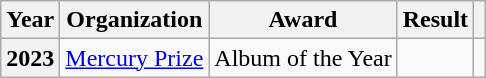<table class="wikitable plainrowheaders">
<tr>
<th scope="col">Year</th>
<th scope="col">Organization</th>
<th scope="col">Award</th>
<th scope="col">Result</th>
<th></th>
</tr>
<tr>
<th>2023</th>
<td><a href='#'>Mercury Prize</a></td>
<td>Album of the Year</td>
<td></td>
<td></td>
</tr>
</table>
